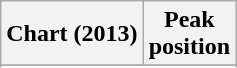<table class="wikitable plainrowheaders">
<tr>
<th scope="col">Chart (2013)</th>
<th scope="col">Peak<br>position</th>
</tr>
<tr>
</tr>
<tr>
</tr>
<tr>
</tr>
<tr>
</tr>
<tr>
</tr>
<tr>
</tr>
<tr>
</tr>
<tr>
</tr>
<tr>
</tr>
</table>
